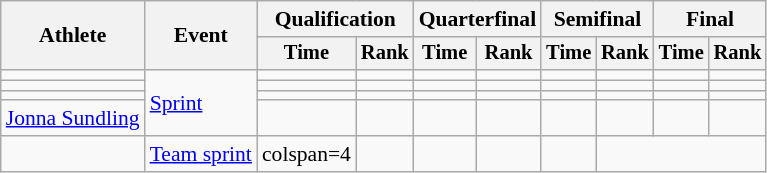<table class="wikitable" style="font-size:90%">
<tr>
<th rowspan="2">Athlete</th>
<th rowspan="2">Event</th>
<th colspan="2">Qualification</th>
<th colspan="2">Quarterfinal</th>
<th colspan="2">Semifinal</th>
<th colspan="2">Final</th>
</tr>
<tr style="font-size:95%">
<th>Time</th>
<th>Rank</th>
<th>Time</th>
<th>Rank</th>
<th>Time</th>
<th>Rank</th>
<th>Time</th>
<th>Rank</th>
</tr>
<tr align=center>
<td align=left></td>
<td align=left rowspan=4><a href='#'>Sprint</a></td>
<td></td>
<td></td>
<td></td>
<td></td>
<td></td>
<td></td>
<td></td>
<td></td>
</tr>
<tr align=center>
<td align=left></td>
<td></td>
<td></td>
<td></td>
<td></td>
<td></td>
<td></td>
<td></td>
<td></td>
</tr>
<tr align=center>
<td align=left></td>
<td></td>
<td></td>
<td></td>
<td></td>
<td></td>
<td></td>
<td></td>
<td></td>
</tr>
<tr align=center>
<td align=left><a href='#'>Jonna Sundling</a></td>
<td></td>
<td></td>
<td></td>
<td></td>
<td></td>
<td></td>
<td></td>
<td></td>
</tr>
<tr align=center>
<td align=left><br></td>
<td align=left><a href='#'>Team sprint</a></td>
<td>colspan=4 </td>
<td></td>
<td></td>
<td></td>
<td></td>
</tr>
</table>
